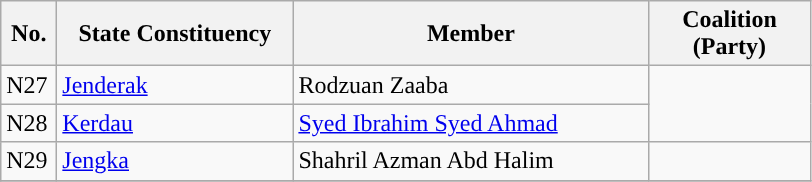<table class="wikitable">
<tr>
<th width="30">No.</th>
<th width="150">State Constituency</th>
<th width="230">Member</th>
<th width="100">Coalition (Party)</th>
</tr>
<tr>
<td>N27</td>
<td><a href='#'>Jenderak</a></td>
<td>Rodzuan Zaaba</td>
<td rowspan=2></td>
</tr>
<tr>
<td>N28</td>
<td><a href='#'>Kerdau</a></td>
<td><a href='#'>Syed Ibrahim Syed Ahmad</a></td>
</tr>
<tr>
<td>N29</td>
<td><a href='#'>Jengka</a></td>
<td>Shahril Azman Abd Halim</td>
<td></td>
</tr>
<tr>
</tr>
</table>
